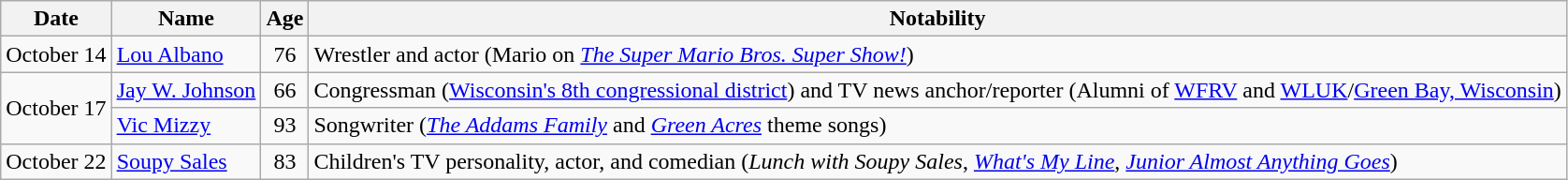<table class="wikitable sortable">
<tr ">
<th>Date</th>
<th>Name</th>
<th>Age</th>
<th class="unsortable">Notability</th>
</tr>
<tr>
<td>October 14</td>
<td><a href='#'>Lou Albano</a></td>
<td style="text-align:center;">76</td>
<td>Wrestler and actor (Mario on <em><a href='#'>The Super Mario Bros. Super Show!</a></em>) </td>
</tr>
<tr>
<td rowspan="2">October 17</td>
<td><a href='#'>Jay W. Johnson</a></td>
<td style="text-align:center;">66</td>
<td>Congressman (<a href='#'>Wisconsin's 8th congressional district</a>) and TV news anchor/reporter (Alumni of <a href='#'>WFRV</a> and <a href='#'>WLUK</a>/<a href='#'>Green Bay, Wisconsin</a>)</td>
</tr>
<tr>
<td><a href='#'>Vic Mizzy</a></td>
<td style="text-align:center;">93</td>
<td>Songwriter (<em><a href='#'>The Addams Family</a></em> and <em><a href='#'>Green Acres</a></em> theme songs) </td>
</tr>
<tr>
<td>October 22</td>
<td><a href='#'>Soupy Sales</a></td>
<td style="text-align:center;">83</td>
<td>Children's TV personality, actor, and comedian (<em>Lunch with Soupy Sales</em>, <em><a href='#'>What's My Line</a></em>, <em><a href='#'>Junior Almost Anything Goes</a></em>) </td>
</tr>
</table>
